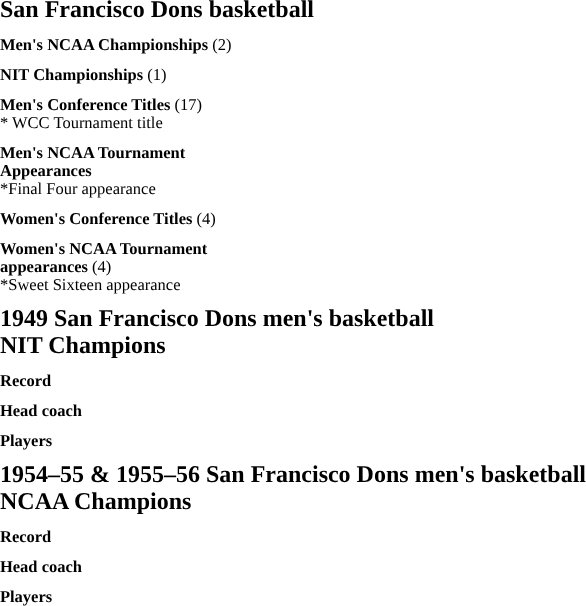<table class="toccolours" style="margin:1em auto;" cellpadding="4" cellspacing="0">
<tr>
<td><strong>San Francisco Dons basketball</strong></td>
</tr>
<tr>
<td style="font-size:11px; text-align:left;"><strong>Men's NCAA Championships</strong> (2)</td>
<td style="text-align:center;"></td>
</tr>
<tr 1955 • 1956>
</tr>
<tr>
<td style="font-size:11px; text-align:left;"><strong>NIT Championships</strong> (1)</td>
<td style="text-align:center;"></td>
</tr>
<tr 1949>
</tr>
<tr>
<td style="font-size:11px; text-align:left;"><strong>Men's Conference Titles</strong> (17)<br> * WCC Tournament title</td>
<td style="text-align:center;"></td>
</tr>
<tr 1955>
</tr>
<tr>
<td style="font-size:11px; text-align:left;"><strong>Men's NCAA Tournament<br>Appearances</strong> <br> *Final Four appearance</td>
<td style="text-align:center;"></td>
</tr>
<tr 1955*>
</tr>
<tr>
<td style="font-size:11px; text-align:left;"><strong>Women's Conference Titles</strong> (4)</td>
<td style="text-align:center;"></td>
</tr>
<tr 1995>
</tr>
<tr>
<td style="font-size:11px; text-align:left;"><strong>Women's NCAA Tournament<br>appearances</strong> (4) <br> *Sweet Sixteen appearance</td>
<td style="text-align:center;"></td>
</tr>
<tr 1995>
</tr>
<tr>
<td><strong>1949 San Francisco Dons men's basketball<br>NIT Champions</strong></td>
</tr>
<tr>
<td style="font-size:11px; text-align:left;"><strong>Record</strong></td>
<td style="text-align:center;"></td>
</tr>
<tr 25-5>
</tr>
<tr>
<td style="font-size:11px; text-align:left;"><strong>Head coach</strong></td>
<td style="text-align:center;"></td>
</tr>
<tr>
</tr>
<tr>
<td style="font-size:11px; text-align:left;"><strong>Players</strong></td>
<td style="text-align:center;"></td>
</tr>
<tr>
</tr>
<tr>
<td><strong>1954–55 & 1955–56 San Francisco Dons men's basketball<br>NCAA Champions</strong></td>
</tr>
<tr>
<td style="font-size:11px; text-align:left;"><strong>Record</strong></td>
<td style="text-align:center;"></td>
</tr>
<tr 28-1 (1954–55)>
</tr>
<tr>
<td style="font-size:11px; text-align:left;"><strong>Head coach</strong></td>
<td style="text-align:center;"></td>
</tr>
<tr>
</tr>
<tr>
<td style="font-size:11px; text-align:left;"><strong>Players</strong></td>
<td style="text-align:center;"></td>
</tr>
<tr>
</tr>
</table>
